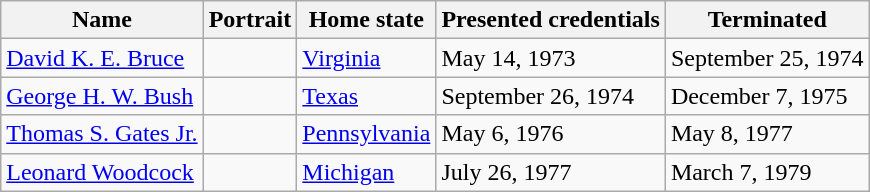<table class="wikitable sortable">
<tr>
<th>Name</th>
<th>Portrait</th>
<th>Home state</th>
<th>Presented credentials</th>
<th>Terminated</th>
</tr>
<tr>
<td><a href='#'>David K. E. Bruce</a></td>
<td></td>
<td><a href='#'>Virginia</a></td>
<td>May 14, 1973</td>
<td>September 25, 1974</td>
</tr>
<tr>
<td><a href='#'>George H. W. Bush</a></td>
<td></td>
<td><a href='#'>Texas</a></td>
<td>September 26, 1974</td>
<td>December 7, 1975</td>
</tr>
<tr>
<td><a href='#'>Thomas S. Gates Jr.</a></td>
<td></td>
<td><a href='#'>Pennsylvania</a></td>
<td>May 6, 1976</td>
<td>May 8, 1977</td>
</tr>
<tr>
<td><a href='#'>Leonard Woodcock</a></td>
<td></td>
<td><a href='#'>Michigan</a></td>
<td>July 26, 1977</td>
<td>March 7, 1979</td>
</tr>
</table>
